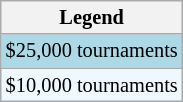<table class="wikitable" style="font-size:85%">
<tr>
<th>Legend</th>
</tr>
<tr style="background:lightblue;">
<td>$25,000 tournaments</td>
</tr>
<tr style="background:#f0f8ff;">
<td>$10,000 tournaments</td>
</tr>
</table>
